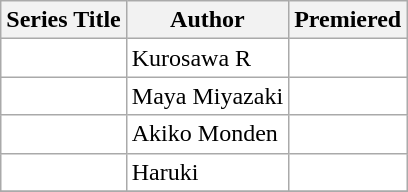<table class="wikitable sortable" style="background: #FFF;">
<tr>
<th>Series Title</th>
<th>Author</th>
<th>Premiered</th>
</tr>
<tr>
<td></td>
<td>Kurosawa R</td>
<td></td>
</tr>
<tr>
<td></td>
<td>Maya Miyazaki</td>
<td></td>
</tr>
<tr>
<td></td>
<td>Akiko Monden</td>
<td></td>
</tr>
<tr>
<td></td>
<td>Haruki</td>
<td></td>
</tr>
<tr>
</tr>
</table>
